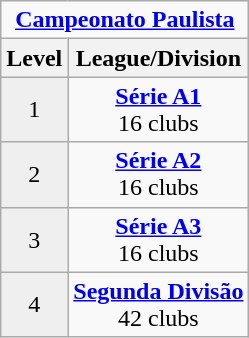<table align="left" class="wikitable">
<tr>
<td colspan=2 style="text-align:center;"><strong><a href='#'>Campeonato Paulista</a></strong></td>
</tr>
<tr style="background:#efefef;">
<th>Level</th>
<th>League/Division</th>
</tr>
<tr>
<td align="center" style="background:#efefef;">1</td>
<td align="center"><strong><a href='#'>Série A1</a></strong><br>16 clubs</td>
</tr>
<tr>
<td align="center" style="background:#efefef;">2</td>
<td align="center"><strong><a href='#'>Série A2</a></strong><br>16 clubs</td>
</tr>
<tr>
<td align="center" style="background:#efefef;">3</td>
<td align="center"><strong><a href='#'>Série A3</a></strong><br>16 clubs</td>
</tr>
<tr>
<td align="center" style="background:#efefef;">4</td>
<td align="center"><strong><a href='#'>Segunda Divisão</a></strong><br>42 clubs<br></td>
</tr>
</table>
